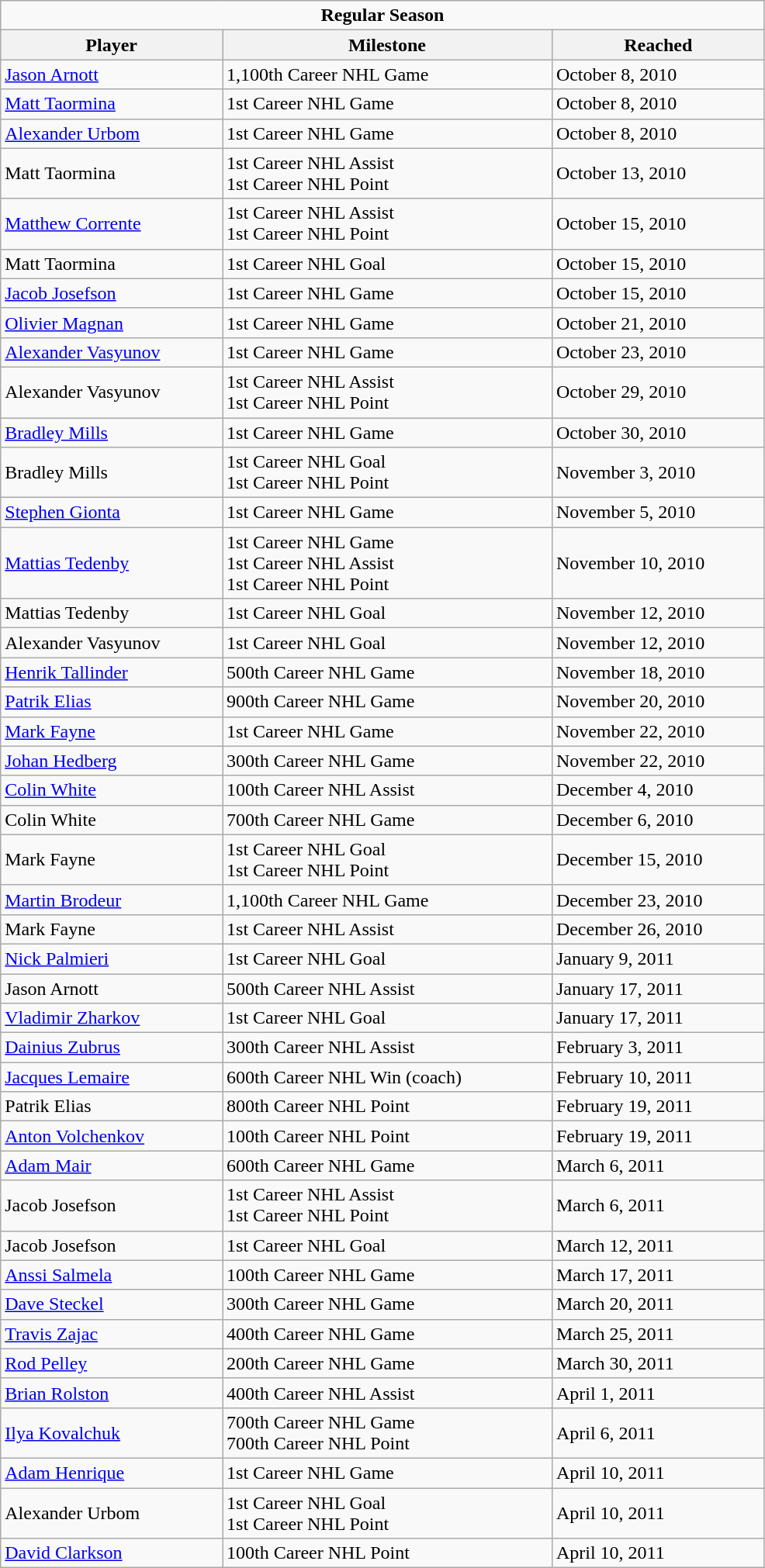<table class="wikitable" width="52%">
<tr>
<td colspan="10" align="center"><strong>Regular Season</strong></td>
</tr>
<tr>
<th>Player</th>
<th>Milestone</th>
<th>Reached</th>
</tr>
<tr>
<td><a href='#'>Jason Arnott</a></td>
<td>1,100th Career NHL Game</td>
<td>October 8, 2010</td>
</tr>
<tr>
<td><a href='#'>Matt Taormina</a></td>
<td>1st Career NHL Game</td>
<td>October 8, 2010</td>
</tr>
<tr>
<td><a href='#'>Alexander Urbom</a></td>
<td>1st Career NHL Game</td>
<td>October 8, 2010</td>
</tr>
<tr>
<td>Matt Taormina</td>
<td>1st Career NHL Assist<br>1st Career NHL Point</td>
<td>October 13, 2010</td>
</tr>
<tr>
<td><a href='#'>Matthew Corrente</a></td>
<td>1st Career NHL Assist<br>1st Career NHL Point</td>
<td>October 15, 2010</td>
</tr>
<tr>
<td>Matt Taormina</td>
<td>1st Career NHL Goal</td>
<td>October 15, 2010</td>
</tr>
<tr>
<td><a href='#'>Jacob Josefson</a></td>
<td>1st Career NHL Game</td>
<td>October 15, 2010</td>
</tr>
<tr>
<td><a href='#'>Olivier Magnan</a></td>
<td>1st Career NHL Game</td>
<td>October 21, 2010</td>
</tr>
<tr>
<td><a href='#'>Alexander Vasyunov</a></td>
<td>1st Career NHL Game</td>
<td>October 23, 2010</td>
</tr>
<tr>
<td>Alexander Vasyunov</td>
<td>1st Career NHL Assist<br>1st Career NHL Point</td>
<td>October 29, 2010</td>
</tr>
<tr>
<td><a href='#'>Bradley Mills</a></td>
<td>1st Career NHL Game</td>
<td>October 30, 2010</td>
</tr>
<tr>
<td>Bradley Mills</td>
<td>1st Career NHL Goal<br>1st Career NHL Point</td>
<td>November 3, 2010</td>
</tr>
<tr>
<td><a href='#'>Stephen Gionta</a></td>
<td>1st Career NHL Game</td>
<td>November 5, 2010</td>
</tr>
<tr>
<td><a href='#'>Mattias Tedenby</a></td>
<td>1st Career NHL Game<br>1st Career NHL Assist<br>1st Career NHL Point</td>
<td>November 10, 2010</td>
</tr>
<tr>
<td>Mattias Tedenby</td>
<td>1st Career NHL Goal</td>
<td>November 12, 2010</td>
</tr>
<tr>
<td>Alexander Vasyunov</td>
<td>1st Career NHL Goal</td>
<td>November 12, 2010</td>
</tr>
<tr>
<td><a href='#'>Henrik Tallinder</a></td>
<td>500th Career NHL Game</td>
<td>November 18, 2010</td>
</tr>
<tr>
<td><a href='#'>Patrik Elias</a></td>
<td>900th Career NHL Game</td>
<td>November 20, 2010</td>
</tr>
<tr>
<td><a href='#'>Mark Fayne</a></td>
<td>1st Career NHL Game</td>
<td>November 22, 2010</td>
</tr>
<tr>
<td><a href='#'>Johan Hedberg</a></td>
<td>300th Career NHL Game</td>
<td>November 22, 2010</td>
</tr>
<tr>
<td><a href='#'>Colin White</a></td>
<td>100th Career NHL Assist</td>
<td>December 4, 2010</td>
</tr>
<tr>
<td>Colin White</td>
<td>700th Career NHL Game</td>
<td>December 6, 2010</td>
</tr>
<tr>
<td>Mark Fayne</td>
<td>1st Career NHL Goal<br>1st Career NHL Point</td>
<td>December 15, 2010</td>
</tr>
<tr>
<td><a href='#'>Martin Brodeur</a></td>
<td>1,100th Career NHL Game</td>
<td>December 23, 2010</td>
</tr>
<tr>
<td>Mark Fayne</td>
<td>1st Career NHL Assist</td>
<td>December 26, 2010</td>
</tr>
<tr>
<td><a href='#'>Nick Palmieri</a></td>
<td>1st Career NHL Goal</td>
<td>January 9, 2011</td>
</tr>
<tr>
<td>Jason Arnott</td>
<td>500th Career NHL Assist</td>
<td>January 17, 2011</td>
</tr>
<tr>
<td><a href='#'>Vladimir Zharkov</a></td>
<td>1st Career NHL Goal</td>
<td>January 17, 2011</td>
</tr>
<tr>
<td><a href='#'>Dainius Zubrus</a></td>
<td>300th Career NHL Assist</td>
<td>February 3, 2011</td>
</tr>
<tr>
<td><a href='#'>Jacques Lemaire</a></td>
<td>600th Career NHL Win (coach)</td>
<td>February 10, 2011</td>
</tr>
<tr>
<td>Patrik Elias</td>
<td>800th Career NHL Point</td>
<td>February 19, 2011</td>
</tr>
<tr>
<td><a href='#'>Anton Volchenkov</a></td>
<td>100th Career NHL Point</td>
<td>February 19, 2011</td>
</tr>
<tr>
<td><a href='#'>Adam Mair</a></td>
<td>600th Career NHL Game</td>
<td>March 6, 2011</td>
</tr>
<tr>
<td>Jacob Josefson</td>
<td>1st Career NHL Assist<br>1st Career NHL Point</td>
<td>March 6, 2011</td>
</tr>
<tr>
<td>Jacob Josefson</td>
<td>1st Career NHL Goal</td>
<td>March 12, 2011</td>
</tr>
<tr>
<td><a href='#'>Anssi Salmela</a></td>
<td>100th Career NHL Game</td>
<td>March 17, 2011</td>
</tr>
<tr>
<td><a href='#'>Dave Steckel</a></td>
<td>300th Career NHL Game</td>
<td>March 20, 2011</td>
</tr>
<tr>
<td><a href='#'>Travis Zajac</a></td>
<td>400th Career NHL Game</td>
<td>March 25, 2011</td>
</tr>
<tr>
<td><a href='#'>Rod Pelley</a></td>
<td>200th Career NHL Game</td>
<td>March 30, 2011</td>
</tr>
<tr>
<td><a href='#'>Brian Rolston</a></td>
<td>400th Career NHL Assist</td>
<td>April 1, 2011</td>
</tr>
<tr>
<td><a href='#'>Ilya Kovalchuk</a></td>
<td>700th Career NHL Game<br>700th Career NHL Point</td>
<td>April 6, 2011</td>
</tr>
<tr>
<td><a href='#'>Adam Henrique</a></td>
<td>1st Career NHL Game</td>
<td>April 10, 2011</td>
</tr>
<tr>
<td>Alexander Urbom</td>
<td>1st Career NHL Goal<br>1st Career NHL Point</td>
<td>April 10, 2011</td>
</tr>
<tr>
<td><a href='#'>David Clarkson</a></td>
<td>100th Career NHL Point</td>
<td>April 10, 2011</td>
</tr>
</table>
